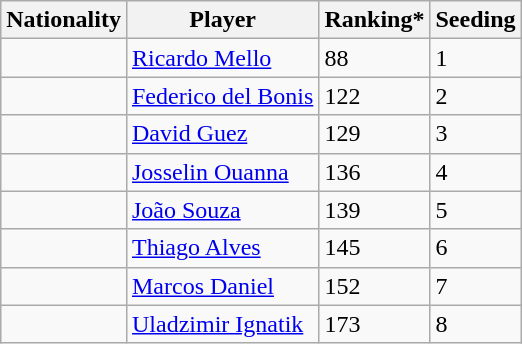<table class="wikitable" border="1">
<tr>
<th>Nationality</th>
<th>Player</th>
<th>Ranking*</th>
<th>Seeding</th>
</tr>
<tr>
<td></td>
<td><a href='#'>Ricardo Mello</a></td>
<td>88</td>
<td>1</td>
</tr>
<tr>
<td></td>
<td><a href='#'>Federico del Bonis</a></td>
<td>122</td>
<td>2</td>
</tr>
<tr>
<td></td>
<td><a href='#'>David Guez</a></td>
<td>129</td>
<td>3</td>
</tr>
<tr>
<td></td>
<td><a href='#'>Josselin Ouanna</a></td>
<td>136</td>
<td>4</td>
</tr>
<tr>
<td></td>
<td><a href='#'>João Souza</a></td>
<td>139</td>
<td>5</td>
</tr>
<tr>
<td></td>
<td><a href='#'>Thiago Alves</a></td>
<td>145</td>
<td>6</td>
</tr>
<tr>
<td></td>
<td><a href='#'>Marcos Daniel</a></td>
<td>152</td>
<td>7</td>
</tr>
<tr>
<td></td>
<td><a href='#'>Uladzimir Ignatik</a></td>
<td>173</td>
<td>8</td>
</tr>
</table>
